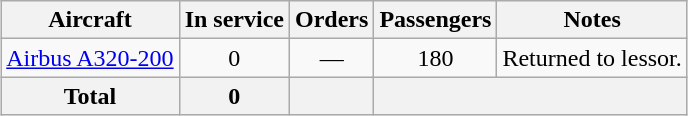<table class="wikitable" style="margin:1em auto; border-collapse:collapse;text-align:center">
<tr>
<th>Aircraft</th>
<th>In service</th>
<th>Orders</th>
<th>Passengers</th>
<th>Notes</th>
</tr>
<tr>
<td><a href='#'>Airbus A320-200</a></td>
<td>0</td>
<td>—</td>
<td>180</td>
<td>Returned to lessor.</td>
</tr>
<tr>
<th>Total</th>
<th>0</th>
<th></th>
<th colspan="2"></th>
</tr>
</table>
